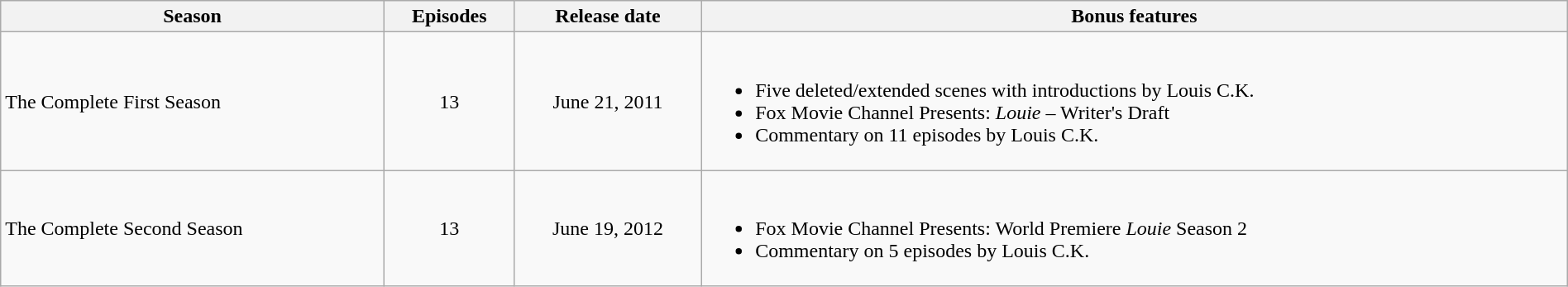<table class="wikitable" style="width: 100%;">
<tr>
<th>Season</th>
<th>Episodes</th>
<th>Release date</th>
<th>Bonus features</th>
</tr>
<tr>
<td>The Complete First Season</td>
<td align="center">13</td>
<td align="center">June 21, 2011</td>
<td><br><ul><li>Five deleted/extended scenes with introductions by Louis C.K.</li><li>Fox Movie Channel Presents: <em>Louie</em> – Writer's Draft</li><li>Commentary on 11 episodes by Louis C.K.</li></ul></td>
</tr>
<tr>
<td>The Complete Second Season</td>
<td align="center">13</td>
<td align="center">June 19, 2012</td>
<td><br><ul><li>Fox Movie Channel Presents: World Premiere <em>Louie</em> Season 2</li><li>Commentary on 5 episodes by Louis C.K.</li></ul></td>
</tr>
</table>
